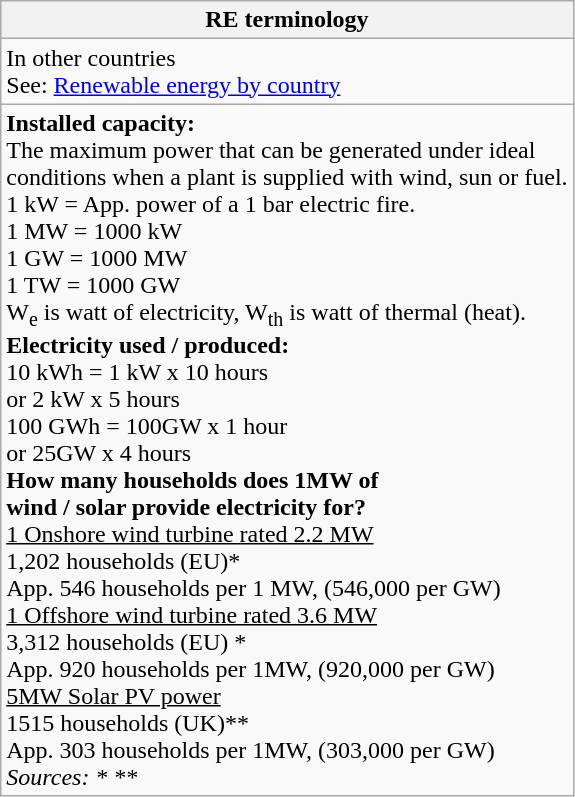<table style="margin-right: auto; margin-right: auto; border: none;" class="wikitable collapsible collapsed">
<tr>
<th><strong>RE terminology</strong></th>
</tr>
<tr>
<td>In other countries<br>See: <a href='#'>Renewable energy by country</a></td>
</tr>
<tr>
<td><strong>Installed capacity:</strong><br>The maximum power that can be generated under ideal<br>conditions when a plant is supplied with wind, sun or fuel.<br>1 kW     = App. power of a 1 bar electric fire.<br>1 MW   = 1000 kW<br>1 GW   = 1000 MW<br>1 TW    = 1000 GW<br>W<sub>e</sub> is watt of electricity, W<sub>th</sub> is watt of thermal (heat).<br><strong>Electricity used / produced:</strong><br>10 kWh       =   1 kW x 10 hours<br>or                  2 kW x 5 hours<br>100 GWh  = 100GW x 1 hour<br>or                 25GW x 4 hours<br><strong>How many households does 1MW of</strong><br><strong>wind / solar provide electricity for?</strong><br><u>1 Onshore wind turbine rated 2.2 MW</u><br>1,202  households (EU)*<br>App. 546 households per 1 MW, (546,000 per GW)<br><u>1 Offshore wind turbine rated 3.6 MW</u><br>3,312 households (EU) *<br>App.  920 households per 1MW, (920,000 per GW)<br><u>5MW Solar PV power </u><br>1515 households (UK)**<br>App. 303 households per 1MW, (303,000 per GW)<br><em>Sources: *   **</td>
</tr>
</table>
